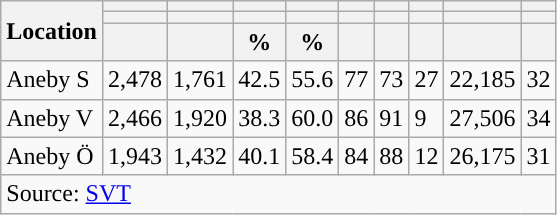<table role="presentation" class="wikitable sortable mw-collapsible">
<tr>
<th rowspan="3">Location</th>
<th></th>
<th></th>
<th></th>
<th></th>
<th></th>
<th></th>
<th></th>
<th></th>
<th></th>
</tr>
<tr>
<th></th>
<th></th>
<th style="background:"></th>
<th style="background:"></th>
<th></th>
<th></th>
<th></th>
<th></th>
<th></th>
</tr>
<tr>
<th data-sort-type="number"></th>
<th data-sort-type="number"></th>
<th data-sort-type="number">%</th>
<th data-sort-type="number">%</th>
<th data-sort-type="number"></th>
<th data-sort-type="number"></th>
<th data-sort-type="number"></th>
<th data-sort-type="number"></th>
<th data-sort-type="number"></th>
</tr>
<tr>
<td align="left">Aneby S</td>
<td>2,478</td>
<td>1,761</td>
<td>42.5</td>
<td>55.6</td>
<td>77</td>
<td>73</td>
<td>27</td>
<td>22,185</td>
<td>32</td>
</tr>
<tr>
<td align="left">Aneby V</td>
<td>2,466</td>
<td>1,920</td>
<td>38.3</td>
<td>60.0</td>
<td>86</td>
<td>91</td>
<td>9</td>
<td>27,506</td>
<td>34</td>
</tr>
<tr>
<td align="left">Aneby Ö</td>
<td>1,943</td>
<td>1,432</td>
<td>40.1</td>
<td>58.4</td>
<td>84</td>
<td>88</td>
<td>12</td>
<td>26,175</td>
<td>31</td>
</tr>
<tr>
<td colspan="10" align="left">Source: <a href='#'>SVT</a></td>
</tr>
</table>
